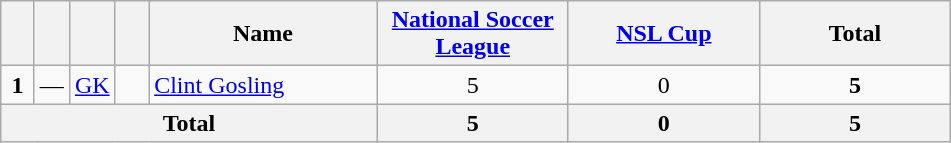<table class="wikitable" style="text-align:center">
<tr>
<th width=15></th>
<th width=15></th>
<th width=15></th>
<th width=15></th>
<th width=145>Name</th>
<th width=120><a href='#'>National Soccer League</a></th>
<th width=120><a href='#'>NSL Cup</a></th>
<th width=120>Total</th>
</tr>
<tr>
<td><strong>1</strong></td>
<td>—</td>
<td><a href='#'>GK</a></td>
<td></td>
<td align=left><a href='#'>Clint Gosling</a></td>
<td>5</td>
<td>0</td>
<td><strong>5</strong></td>
</tr>
<tr>
<th colspan="5"><strong>Total</strong></th>
<th>5</th>
<th>0</th>
<th>5</th>
</tr>
</table>
